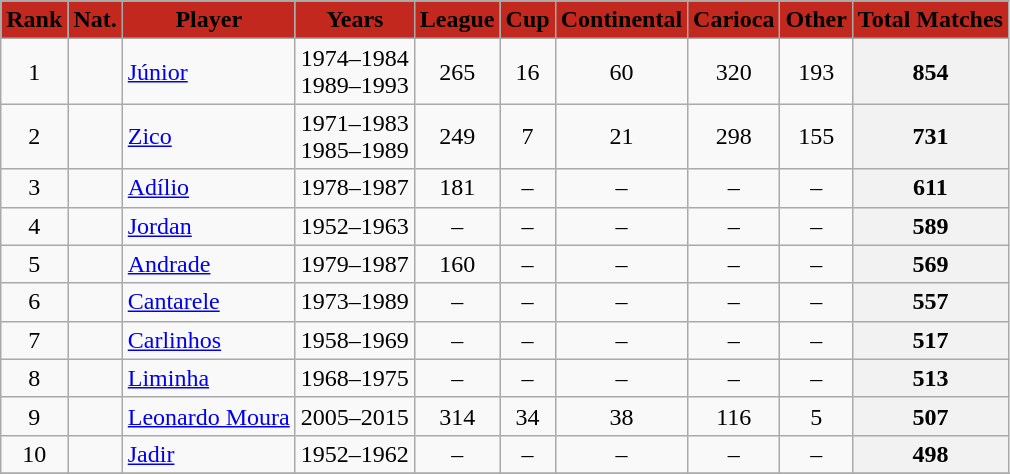<table class="wikitable">
<tr style="background:#C3281E; text-align:center;">
<td><span><strong>Rank</strong></span></td>
<td><span><strong>Nat.</strong></span></td>
<td><span><strong>Player</strong></span></td>
<td><span><strong>Years</strong></span></td>
<td><span><strong>League</strong></span></td>
<td><span><strong>Cup</strong></span></td>
<td><span><strong>Continental</strong></span></td>
<td><span><strong>Carioca</strong></span></td>
<td><span><strong>Other</strong></span></td>
<td><span><strong>Total Matches</strong></span></td>
</tr>
<tr>
<td align=center>1</td>
<td align=left></td>
<td align=left><a href='#'>Júnior</a></td>
<td align=center>1974–1984<br>1989–1993</td>
<td align=center>265</td>
<td align=center>16</td>
<td align=center>60</td>
<td align=center>320</td>
<td align=center>193</td>
<th align=center>854</th>
</tr>
<tr>
<td align=center>2</td>
<td align=left></td>
<td align=left><a href='#'>Zico</a></td>
<td align=center>1971–1983<br>1985–1989</td>
<td align=center>249</td>
<td align=center>7</td>
<td align=center>21</td>
<td align=center>298</td>
<td align=center>155</td>
<th align=center>731</th>
</tr>
<tr>
<td align=center>3</td>
<td align=left></td>
<td align=left><a href='#'>Adílio</a></td>
<td align=center>1978–1987</td>
<td align=center>181</td>
<td align=center>–</td>
<td align=center>–</td>
<td align=center>–</td>
<td align=center>–</td>
<th align=center>611</th>
</tr>
<tr>
<td align=center>4</td>
<td align=left></td>
<td align=left><a href='#'>Jordan</a></td>
<td align=center>1952–1963</td>
<td align=center>–</td>
<td align=center>–</td>
<td align=center>–</td>
<td align=center>–</td>
<td align=center>–</td>
<th align=center>589</th>
</tr>
<tr>
<td align=center>5</td>
<td align=left></td>
<td align=left><a href='#'>Andrade</a></td>
<td align=center>1979–1987</td>
<td align=center>160</td>
<td align=center>–</td>
<td align=center>–</td>
<td align=center>–</td>
<td align=center>–</td>
<th align=center>569</th>
</tr>
<tr>
<td align=center>6</td>
<td align=left></td>
<td align=left><a href='#'>Cantarele</a></td>
<td align=center>1973–1989</td>
<td align=center>–</td>
<td align=center>–</td>
<td align=center>–</td>
<td align=center>–</td>
<td align=center>–</td>
<th align=center>557</th>
</tr>
<tr>
<td align=center>7</td>
<td align=left></td>
<td align=left><a href='#'>Carlinhos</a></td>
<td align=center>1958–1969</td>
<td align=center>–</td>
<td align=center>–</td>
<td align=center>–</td>
<td align=center>–</td>
<td align=center>–</td>
<th align=center>517</th>
</tr>
<tr>
<td align=center>8</td>
<td align=left></td>
<td align=left><a href='#'>Liminha</a></td>
<td align=center>1968–1975</td>
<td align=center>–</td>
<td align=center>–</td>
<td align=center>–</td>
<td align=center>–</td>
<td align=center>–</td>
<th align=center>513</th>
</tr>
<tr>
<td align=center>9</td>
<td align=left></td>
<td align=left><a href='#'>Leonardo Moura</a></td>
<td align=center>2005–2015</td>
<td align=center>314</td>
<td align=center>34</td>
<td align=center>38</td>
<td align=center>116</td>
<td align=center>5</td>
<th align=center>507</th>
</tr>
<tr>
<td align=center>10</td>
<td align=left></td>
<td align=left><a href='#'>Jadir</a></td>
<td align=center>1952–1962</td>
<td align=center>–</td>
<td align=center>–</td>
<td align=center>–</td>
<td align=center>–</td>
<td align=center>–</td>
<th align=center>498</th>
</tr>
<tr>
</tr>
</table>
